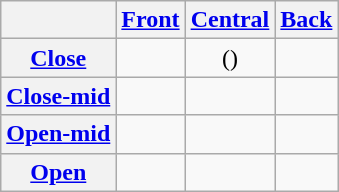<table class="wikitable">
<tr>
<th></th>
<th><a href='#'>Front</a></th>
<th><a href='#'>Central</a></th>
<th><a href='#'>Back</a></th>
</tr>
<tr>
<th align="left"><a href='#'>Close</a></th>
<td align="center"></td>
<td align="center">()</td>
<td align="center"></td>
</tr>
<tr>
<th align="left"><a href='#'>Close-mid</a></th>
<td align="center"></td>
<td></td>
<td align="center"></td>
</tr>
<tr>
<th align="left"><a href='#'>Open-mid</a></th>
<td align="center"></td>
<td></td>
<td align="center"></td>
</tr>
<tr>
<th align="left"><a href='#'>Open</a></th>
<td></td>
<td align="center"></td>
<td></td>
</tr>
</table>
